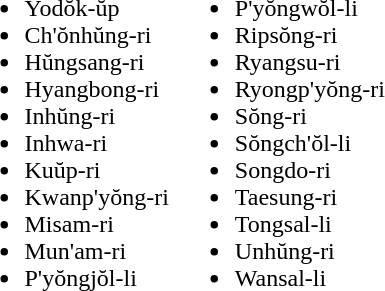<table>
<tr>
<td valign="top"><br><ul><li>Yodŏk-ŭp</li><li>Ch'ŏnhŭng-ri</li><li>Hŭngsang-ri</li><li>Hyangbong-ri</li><li>Inhŭng-ri</li><li>Inhwa-ri</li><li>Kuŭp-ri</li><li>Kwanp'yŏng-ri</li><li>Misam-ri</li><li>Mun'am-ri</li><li>P'yŏngjŏl-li</li></ul></td>
<td valign="top"><br><ul><li>P'yŏngwŏl-li</li><li>Ripsŏng-ri</li><li>Ryangsu-ri</li><li>Ryongp'yŏng-ri</li><li>Sŏng-ri</li><li>Sŏngch'ŏl-li</li><li>Songdo-ri</li><li>Taesung-ri</li><li>Tongsal-li</li><li>Unhŭng-ri</li><li>Wansal-li</li></ul></td>
</tr>
</table>
